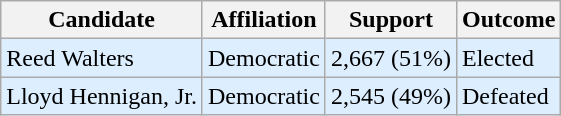<table class="wikitable">
<tr>
<th>Candidate</th>
<th>Affiliation</th>
<th>Support</th>
<th>Outcome</th>
</tr>
<tr>
<td bgcolor=#DDEEFF>Reed Walters</td>
<td bgcolor=#DDEEFF>Democratic</td>
<td bgcolor=#DDEEFF>2,667 (51%)</td>
<td bgcolor=#DDEEFF>Elected</td>
</tr>
<tr>
<td bgcolor=#DDEEFF>Lloyd Hennigan, Jr.</td>
<td bgcolor=#DDEEFF>Democratic</td>
<td bgcolor=#DDEEFF>2,545 (49%)</td>
<td bgcolor=#DDEEFF>Defeated</td>
</tr>
</table>
